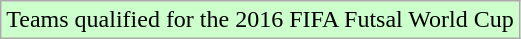<table class="wikitable" style="text-algin: left;">
<tr bgcolor=#ccffcc>
<td>Teams qualified for the 2016 FIFA Futsal World Cup</td>
</tr>
</table>
